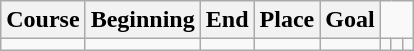<table class="wikitable">
<tr>
<th>Course</th>
<th>Beginning</th>
<th>End</th>
<th>Place</th>
<th>Goal</th>
</tr>
<tr>
<td></td>
<td></td>
<td></td>
<td></td>
<td></td>
<td></td>
<td></td>
<td></td>
</tr>
</table>
